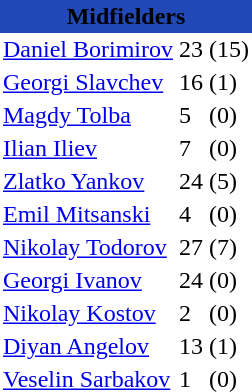<table class="toccolours" border="0" cellpadding="2" cellspacing="0" align="left" style="margin:0.5em;">
<tr>
<th colspan="4" align="center" bgcolor="#2049B7"><span>Midfielders</span></th>
</tr>
<tr>
<td> <a href='#'>Daniel Borimirov</a></td>
<td>23</td>
<td>(15)</td>
</tr>
<tr>
<td> <a href='#'>Georgi Slavchev</a></td>
<td>16</td>
<td>(1)</td>
</tr>
<tr>
<td> <a href='#'>Magdy Tolba</a></td>
<td>5</td>
<td>(0)</td>
</tr>
<tr>
<td> <a href='#'>Ilian Iliev</a></td>
<td>7</td>
<td>(0)</td>
</tr>
<tr>
<td> <a href='#'>Zlatko Yankov</a></td>
<td>24</td>
<td>(5)</td>
</tr>
<tr>
<td> <a href='#'>Emil Mitsanski</a></td>
<td>4</td>
<td>(0)</td>
</tr>
<tr>
<td> <a href='#'>Nikolay Todorov</a></td>
<td>27</td>
<td>(7)</td>
</tr>
<tr>
<td> <a href='#'>Georgi Ivanov</a></td>
<td>24</td>
<td>(0)</td>
</tr>
<tr>
<td> <a href='#'>Nikolay Kostov</a></td>
<td>2</td>
<td>(0)</td>
</tr>
<tr>
<td> <a href='#'>Diyan Angelov</a></td>
<td>13</td>
<td>(1)</td>
</tr>
<tr>
<td> <a href='#'>Veselin Sarbakov</a></td>
<td>1</td>
<td>(0)</td>
</tr>
<tr>
</tr>
</table>
